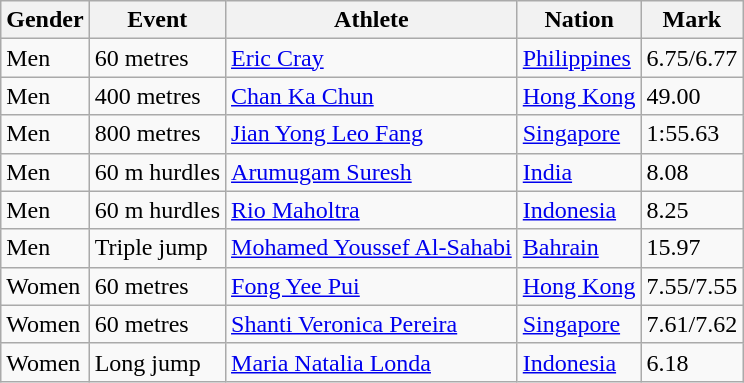<table class="wikitable sortable">
<tr>
<th>Gender</th>
<th>Event</th>
<th>Athlete</th>
<th>Nation</th>
<th>Mark</th>
</tr>
<tr>
<td>Men</td>
<td>60 metres</td>
<td><a href='#'>Eric Cray</a></td>
<td><a href='#'>Philippines</a></td>
<td>6.75/6.77</td>
</tr>
<tr>
<td>Men</td>
<td>400 metres</td>
<td><a href='#'>Chan Ka Chun</a></td>
<td><a href='#'>Hong Kong</a></td>
<td>49.00</td>
</tr>
<tr>
<td>Men</td>
<td>800 metres</td>
<td><a href='#'>Jian Yong Leo Fang</a></td>
<td><a href='#'>Singapore</a></td>
<td>1:55.63</td>
</tr>
<tr>
<td>Men</td>
<td>60 m hurdles</td>
<td><a href='#'>Arumugam Suresh</a></td>
<td><a href='#'>India</a></td>
<td>8.08</td>
</tr>
<tr>
<td>Men</td>
<td>60 m hurdles</td>
<td><a href='#'>Rio Maholtra</a></td>
<td><a href='#'>Indonesia</a></td>
<td>8.25</td>
</tr>
<tr>
<td>Men</td>
<td>Triple jump</td>
<td><a href='#'>Mohamed Youssef Al-Sahabi</a></td>
<td><a href='#'>Bahrain</a></td>
<td>15.97</td>
</tr>
<tr>
<td>Women</td>
<td>60 metres</td>
<td><a href='#'>Fong Yee Pui</a></td>
<td><a href='#'>Hong Kong</a></td>
<td>7.55/7.55</td>
</tr>
<tr>
<td>Women</td>
<td>60 metres</td>
<td><a href='#'>Shanti Veronica Pereira</a></td>
<td><a href='#'>Singapore</a></td>
<td>7.61/7.62</td>
</tr>
<tr>
<td>Women</td>
<td>Long jump</td>
<td><a href='#'>Maria Natalia Londa</a></td>
<td><a href='#'>Indonesia</a></td>
<td>6.18</td>
</tr>
</table>
